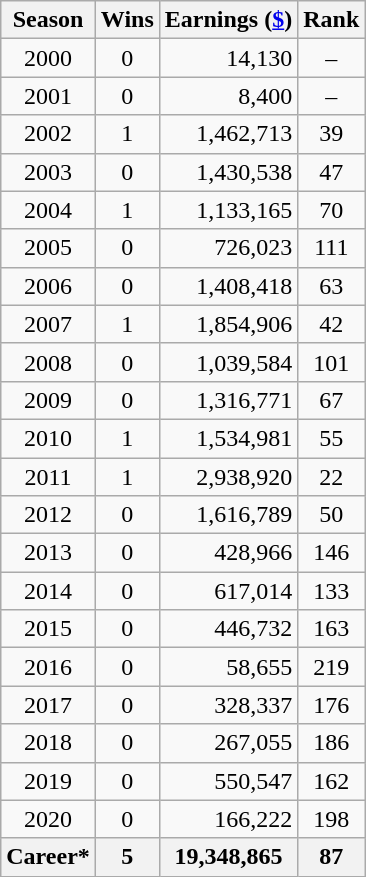<table class=wikitable style="text-align:center">
<tr>
<th>Season</th>
<th>Wins</th>
<th>Earnings (<a href='#'>$</a>)</th>
<th>Rank</th>
</tr>
<tr>
<td>2000</td>
<td>0</td>
<td align=right>14,130</td>
<td>–</td>
</tr>
<tr>
<td>2001</td>
<td>0</td>
<td align=right>8,400</td>
<td>–</td>
</tr>
<tr>
<td>2002</td>
<td>1</td>
<td align=right>1,462,713</td>
<td>39</td>
</tr>
<tr>
<td>2003</td>
<td>0</td>
<td align=right>1,430,538</td>
<td>47</td>
</tr>
<tr>
<td>2004</td>
<td>1</td>
<td align=right>1,133,165</td>
<td>70</td>
</tr>
<tr>
<td>2005</td>
<td>0</td>
<td align=right>726,023</td>
<td>111</td>
</tr>
<tr>
<td>2006</td>
<td>0</td>
<td align=right>1,408,418</td>
<td>63</td>
</tr>
<tr>
<td>2007</td>
<td>1</td>
<td align=right>1,854,906</td>
<td>42</td>
</tr>
<tr>
<td>2008</td>
<td>0</td>
<td align=right>1,039,584</td>
<td>101</td>
</tr>
<tr>
<td>2009</td>
<td>0</td>
<td align=right>1,316,771</td>
<td>67</td>
</tr>
<tr>
<td>2010</td>
<td>1</td>
<td align=right>1,534,981</td>
<td>55</td>
</tr>
<tr>
<td>2011</td>
<td>1</td>
<td align=right>2,938,920</td>
<td>22</td>
</tr>
<tr>
<td>2012</td>
<td>0</td>
<td align=right>1,616,789</td>
<td>50</td>
</tr>
<tr>
<td>2013</td>
<td>0</td>
<td align=right>428,966</td>
<td>146</td>
</tr>
<tr>
<td>2014</td>
<td>0</td>
<td align=right>617,014</td>
<td>133</td>
</tr>
<tr>
<td>2015</td>
<td>0</td>
<td align=right>446,732</td>
<td>163</td>
</tr>
<tr>
<td>2016</td>
<td>0</td>
<td align=right>58,655</td>
<td>219</td>
</tr>
<tr>
<td>2017</td>
<td>0</td>
<td align=right>328,337</td>
<td>176</td>
</tr>
<tr>
<td>2018</td>
<td>0</td>
<td align=right>267,055</td>
<td>186</td>
</tr>
<tr>
<td>2019</td>
<td>0</td>
<td align=right>550,547</td>
<td>162</td>
</tr>
<tr>
<td>2020</td>
<td>0</td>
<td align=right>166,222</td>
<td>198</td>
</tr>
<tr>
<th>Career*</th>
<th>5</th>
<th>19,348,865</th>
<th>87</th>
</tr>
</table>
